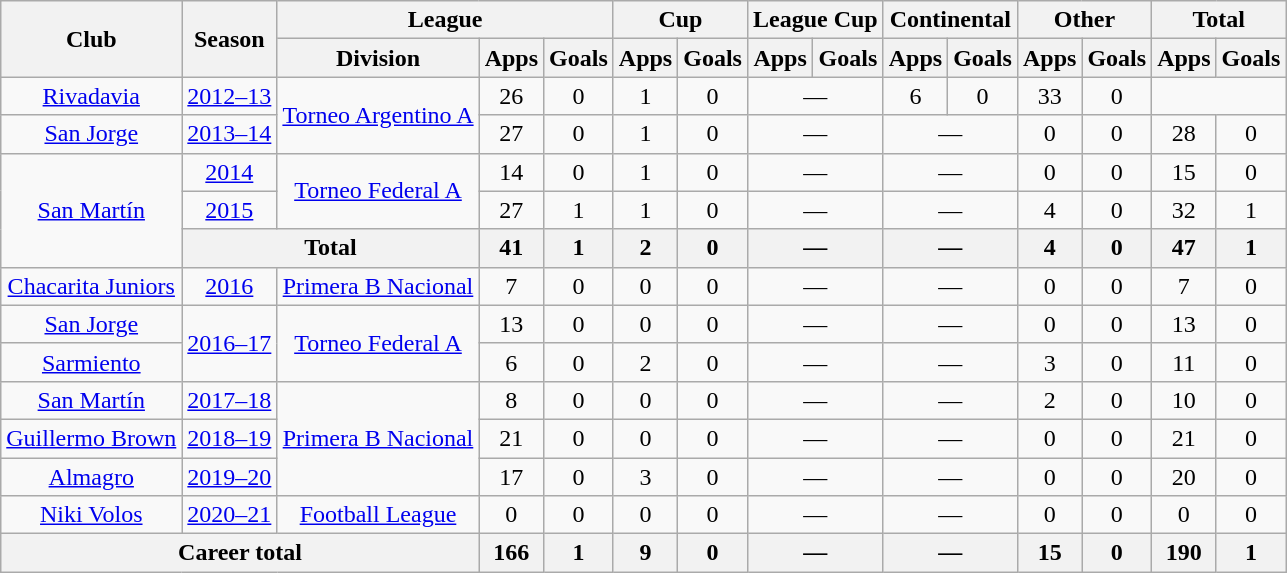<table class="wikitable" style="text-align:center">
<tr>
<th rowspan="2">Club</th>
<th rowspan="2">Season</th>
<th colspan="3">League</th>
<th colspan="2">Cup</th>
<th colspan="2">League Cup</th>
<th colspan="2">Continental</th>
<th colspan="2">Other</th>
<th colspan="2">Total</th>
</tr>
<tr>
<th>Division</th>
<th>Apps</th>
<th>Goals</th>
<th>Apps</th>
<th>Goals</th>
<th>Apps</th>
<th>Goals</th>
<th>Apps</th>
<th>Goals</th>
<th>Apps</th>
<th>Goals</th>
<th>Apps</th>
<th>Goals</th>
</tr>
<tr>
<td rowspan="1"><a href='#'>Rivadavia</a></td>
<td><a href='#'>2012–13</a></td>
<td rowspan="2"><a href='#'>Torneo Argentino A</a></td>
<td>26</td>
<td>0</td>
<td>1</td>
<td>0</td>
<td colspan="2">—</td>
<td>6</td>
<td>0</td>
<td>33</td>
<td>0</td>
</tr>
<tr>
<td rowspan="1"><a href='#'>San Jorge</a></td>
<td><a href='#'>2013–14</a></td>
<td>27</td>
<td>0</td>
<td>1</td>
<td>0</td>
<td colspan="2">—</td>
<td colspan="2">—</td>
<td>0</td>
<td>0</td>
<td>28</td>
<td>0</td>
</tr>
<tr>
<td rowspan="3"><a href='#'>San Martín</a></td>
<td><a href='#'>2014</a></td>
<td rowspan="2"><a href='#'>Torneo Federal A</a></td>
<td>14</td>
<td>0</td>
<td>1</td>
<td>0</td>
<td colspan="2">—</td>
<td colspan="2">—</td>
<td>0</td>
<td>0</td>
<td>15</td>
<td>0</td>
</tr>
<tr>
<td><a href='#'>2015</a></td>
<td>27</td>
<td>1</td>
<td>1</td>
<td>0</td>
<td colspan="2">—</td>
<td colspan="2">—</td>
<td>4</td>
<td>0</td>
<td>32</td>
<td>1</td>
</tr>
<tr>
<th colspan="2">Total</th>
<th>41</th>
<th>1</th>
<th>2</th>
<th>0</th>
<th colspan="2">—</th>
<th colspan="2">—</th>
<th>4</th>
<th>0</th>
<th>47</th>
<th>1</th>
</tr>
<tr>
<td rowspan="1"><a href='#'>Chacarita Juniors</a></td>
<td><a href='#'>2016</a></td>
<td rowspan="1"><a href='#'>Primera B Nacional</a></td>
<td>7</td>
<td>0</td>
<td>0</td>
<td>0</td>
<td colspan="2">—</td>
<td colspan="2">—</td>
<td>0</td>
<td>0</td>
<td>7</td>
<td>0</td>
</tr>
<tr>
<td rowspan="1"><a href='#'>San Jorge</a></td>
<td rowspan="2"><a href='#'>2016–17</a></td>
<td rowspan="2"><a href='#'>Torneo Federal A</a></td>
<td>13</td>
<td>0</td>
<td>0</td>
<td>0</td>
<td colspan="2">—</td>
<td colspan="2">—</td>
<td>0</td>
<td>0</td>
<td>13</td>
<td>0</td>
</tr>
<tr>
<td rowspan="1"><a href='#'>Sarmiento</a></td>
<td>6</td>
<td>0</td>
<td>2</td>
<td>0</td>
<td colspan="2">—</td>
<td colspan="2">—</td>
<td>3</td>
<td>0</td>
<td>11</td>
<td>0</td>
</tr>
<tr>
<td rowspan="1"><a href='#'>San Martín</a></td>
<td><a href='#'>2017–18</a></td>
<td rowspan="3"><a href='#'>Primera B Nacional</a></td>
<td>8</td>
<td>0</td>
<td>0</td>
<td>0</td>
<td colspan="2">—</td>
<td colspan="2">—</td>
<td>2</td>
<td>0</td>
<td>10</td>
<td>0</td>
</tr>
<tr>
<td rowspan="1"><a href='#'>Guillermo Brown</a></td>
<td><a href='#'>2018–19</a></td>
<td>21</td>
<td>0</td>
<td>0</td>
<td>0</td>
<td colspan="2">—</td>
<td colspan="2">—</td>
<td>0</td>
<td>0</td>
<td>21</td>
<td>0</td>
</tr>
<tr>
<td rowspan="1"><a href='#'>Almagro</a></td>
<td><a href='#'>2019–20</a></td>
<td>17</td>
<td>0</td>
<td>3</td>
<td>0</td>
<td colspan="2">—</td>
<td colspan="2">—</td>
<td>0</td>
<td>0</td>
<td>20</td>
<td>0</td>
</tr>
<tr>
<td rowspan="1"><a href='#'>Niki Volos</a></td>
<td><a href='#'>2020–21</a></td>
<td rowspan="1"><a href='#'>Football League</a></td>
<td>0</td>
<td>0</td>
<td>0</td>
<td>0</td>
<td colspan="2">—</td>
<td colspan="2">—</td>
<td>0</td>
<td>0</td>
<td>0</td>
<td>0</td>
</tr>
<tr>
<th colspan="3">Career total</th>
<th>166</th>
<th>1</th>
<th>9</th>
<th>0</th>
<th colspan="2">—</th>
<th colspan="2">—</th>
<th>15</th>
<th>0</th>
<th>190</th>
<th>1</th>
</tr>
</table>
